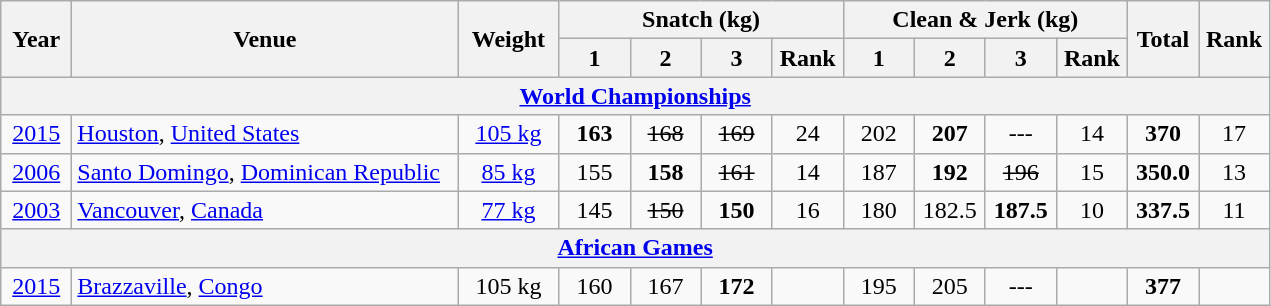<table class = "wikitable" style="text-align:center;">
<tr>
<th rowspan=2 width=40>Year</th>
<th rowspan=2 width=250>Venue</th>
<th rowspan=2 width=60>Weight</th>
<th colspan=4>Snatch (kg)</th>
<th colspan=4>Clean & Jerk (kg)</th>
<th rowspan=2 width=40>Total</th>
<th rowspan=2 width=40>Rank</th>
</tr>
<tr>
<th width=40>1</th>
<th width=40>2</th>
<th width=40>3</th>
<th width=40>Rank</th>
<th width=40>1</th>
<th width=40>2</th>
<th width=40>3</th>
<th width=40>Rank</th>
</tr>
<tr>
<th colspan=13><a href='#'>World Championships</a></th>
</tr>
<tr>
<td><a href='#'>2015</a></td>
<td align=left> <a href='#'>Houston</a>, <a href='#'>United States</a></td>
<td><a href='#'>105 kg</a></td>
<td><strong>163</strong></td>
<td><s>168</s></td>
<td><s>169</s></td>
<td>24</td>
<td>202</td>
<td><strong>207</strong></td>
<td>---</td>
<td>14</td>
<td><strong>370</strong></td>
<td>17</td>
</tr>
<tr>
<td><a href='#'>2006</a></td>
<td align=left> <a href='#'>Santo Domingo</a>, <a href='#'>Dominican Republic</a></td>
<td><a href='#'>85 kg</a></td>
<td>155</td>
<td><strong>158</strong></td>
<td><s>161</s></td>
<td>14</td>
<td>187</td>
<td><strong>192</strong></td>
<td><s>196</s></td>
<td>15</td>
<td><strong>350.0</strong></td>
<td>13</td>
</tr>
<tr>
<td><a href='#'>2003</a></td>
<td align=left> <a href='#'>Vancouver</a>, <a href='#'>Canada</a></td>
<td><a href='#'>77 kg</a></td>
<td>145</td>
<td><s>150</s></td>
<td><strong>150</strong></td>
<td>16</td>
<td>180</td>
<td>182.5</td>
<td><strong>187.5</strong></td>
<td>10</td>
<td><strong>337.5</strong></td>
<td>11</td>
</tr>
<tr>
<th colspan=13><a href='#'>African Games</a></th>
</tr>
<tr>
<td><a href='#'>2015</a></td>
<td align=left> <a href='#'>Brazzaville</a>, <a href='#'>Congo</a></td>
<td>105 kg</td>
<td>160</td>
<td>167</td>
<td><strong>172</strong></td>
<td></td>
<td>195</td>
<td>205</td>
<td>---</td>
<td></td>
<td><strong>377</strong></td>
<td></td>
</tr>
</table>
